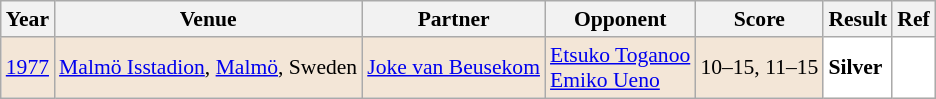<table class="sortable wikitable" style="font-size: 90%;">
<tr>
<th>Year</th>
<th>Venue</th>
<th>Partner</th>
<th>Opponent</th>
<th>Score</th>
<th>Result</th>
<th>Ref</th>
</tr>
<tr style="background:#F3E6D7">
<td align="center"><a href='#'>1977</a></td>
<td align="left"><a href='#'>Malmö Isstadion</a>, <a href='#'>Malmö</a>, Sweden</td>
<td align="left"> <a href='#'>Joke van Beusekom</a></td>
<td align="left"> <a href='#'>Etsuko Toganoo</a><br> <a href='#'>Emiko Ueno</a></td>
<td align="left">10–15, 11–15</td>
<td style="text-align:left; background:white"> <strong>Silver</strong></td>
<td style="text-align:center; background:white"></td>
</tr>
</table>
